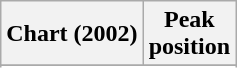<table class="wikitable plainrowheaders" style="text-align:center">
<tr>
<th>Chart (2002)</th>
<th>Peak<br>position</th>
</tr>
<tr>
</tr>
<tr>
</tr>
<tr>
</tr>
</table>
